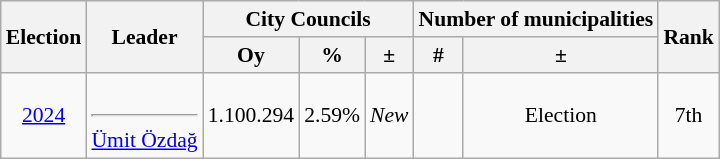<table class="wikitable" style="text-align:center; font-size:90%;">
<tr>
<th rowspan="2">Election</th>
<th rowspan="2">Leader</th>
<th colspan="3">City Councils</th>
<th colspan="2">Number of municipalities</th>
<th rowspan="2">Rank</th>
</tr>
<tr>
<th>Oy</th>
<th>%</th>
<th>±</th>
<th>#</th>
<th>±</th>
</tr>
<tr>
<td><a href='#'>2024</a></td>
<td><br><hr><a href='#'>Ümit Özdağ</a></td>
<td>1.100.294</td>
<td>2.59%</td>
<td><em>New</em></td>
<td></td>
<td>Election</td>
<td>7th</td>
</tr>
</table>
